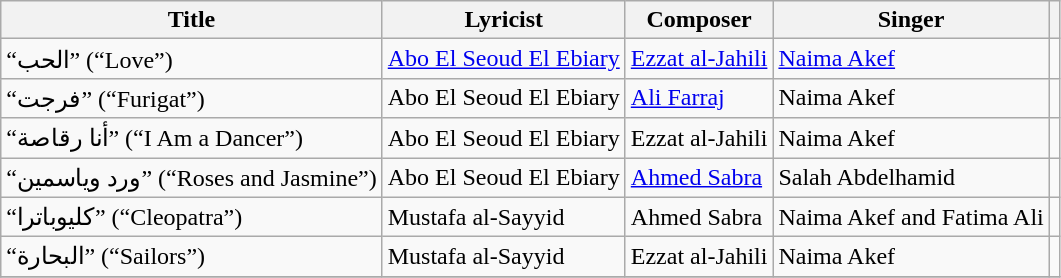<table class="wikitable">
<tr>
<th>Title</th>
<th>Lyricist</th>
<th>Composer</th>
<th>Singer</th>
<th></th>
</tr>
<tr>
<td>“الحب” (“Love”)</td>
<td><a href='#'>Abo El Seoud El Ebiary</a></td>
<td><a href='#'>Ezzat al-Jahili</a></td>
<td><a href='#'>Naima Akef</a></td>
<td></td>
</tr>
<tr>
<td>“فرجت” (“Furigat”)</td>
<td>Abo El Seoud El Ebiary</td>
<td><a href='#'>Ali Farraj</a></td>
<td>Naima Akef</td>
<td></td>
</tr>
<tr>
<td>“أنا رقاصة” (“I Am a Dancer”)</td>
<td>Abo El Seoud El Ebiary</td>
<td>Ezzat al-Jahili</td>
<td>Naima Akef</td>
<td></td>
</tr>
<tr>
<td>“ورد وياسمين” (“Roses and Jasmine”)</td>
<td>Abo El Seoud El Ebiary</td>
<td><a href='#'>Ahmed Sabra</a></td>
<td>Salah Abdelhamid</td>
<td></td>
</tr>
<tr>
<td>“كليوباترا” (“Cleopatra”)</td>
<td>Mustafa al-Sayyid</td>
<td>Ahmed Sabra</td>
<td>Naima Akef and Fatima Ali</td>
<td></td>
</tr>
<tr>
<td>“البحارة” (“Sailors”)</td>
<td>Mustafa al-Sayyid</td>
<td>Ezzat al-Jahili</td>
<td>Naima Akef</td>
<td></td>
</tr>
<tr>
</tr>
</table>
